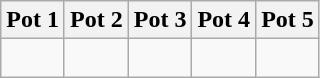<table class="wikitable">
<tr>
<th style="width: 20%;">Pot 1</th>
<th style="width: 20%;">Pot 2</th>
<th style="width: 20%;">Pot 3</th>
<th style="width: 20%;">Pot 4</th>
<th style="width: 20%;">Pot 5</th>
</tr>
<tr>
<td><br></td>
<td><br></td>
<td><br></td>
<td><br></td>
<td><br></td>
</tr>
</table>
